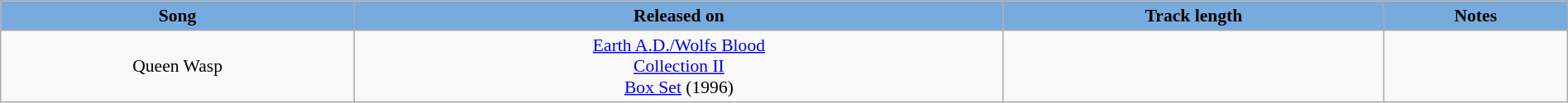<table class="wikitable" style="margin:0.5em auto; clear:both; font-size:.9em; text-align:center; width:100%">
<tr>
<th style="background: #7ad;">Song</th>
<th style="background: #7ad;">Released on</th>
<th style="background: #7ad;">Track length</th>
<th style="background: #7ad;">Notes</th>
</tr>
<tr>
<td>Queen Wasp</td>
<td><a href='#'>Earth A.D./Wolfs Blood</a><br><a href='#'>Collection II</a><br><a href='#'>Box Set</a> (1996)</td>
<td></td>
<td></td>
</tr>
</table>
